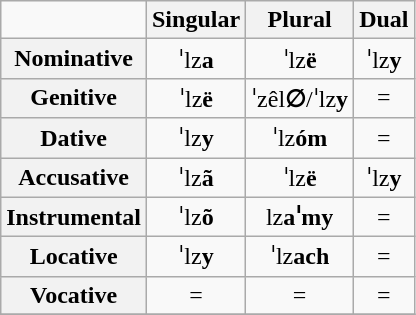<table class="wikitable" style="text-align:center;">
<tr>
<td></td>
<th>Singular</th>
<th>Plural</th>
<th>Dual</th>
</tr>
<tr>
<th>Nominative</th>
<td>ˈlz<strong>a</strong></td>
<td>ˈlz<strong>ë</strong></td>
<td>ˈlz<strong>y</strong></td>
</tr>
<tr>
<th>Genitive</th>
<td>ˈlz<strong>ë</strong></td>
<td>ˈzêl<strong>∅</strong>/ˈlz<strong>y</strong></td>
<td>= </td>
</tr>
<tr>
<th>Dative</th>
<td>ˈlz<strong>y</strong></td>
<td>ˈlz<strong>óm</strong></td>
<td>= </td>
</tr>
<tr>
<th>Accusative</th>
<td>ˈlz<strong>ã</strong></td>
<td>ˈlz<strong>ë</strong></td>
<td>ˈlz<strong>y</strong></td>
</tr>
<tr>
<th>Instrumental</th>
<td>ˈlz<strong>õ</strong></td>
<td>lz<strong>aˈmy</strong></td>
<td>= </td>
</tr>
<tr>
<th>Locative</th>
<td>ˈlz<strong>y</strong></td>
<td>ˈlz<strong>ach</strong></td>
<td>= </td>
</tr>
<tr>
<th>Vocative</th>
<td>= </td>
<td>= </td>
<td>= </td>
</tr>
<tr>
</tr>
</table>
